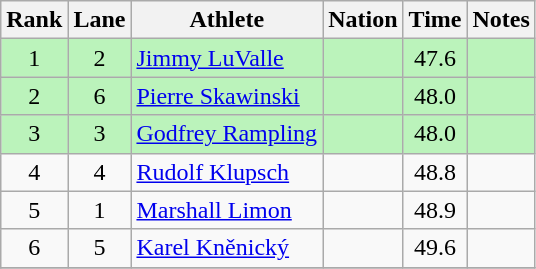<table class="wikitable sortable" style="text-align:center">
<tr>
<th>Rank</th>
<th>Lane</th>
<th>Athlete</th>
<th>Nation</th>
<th>Time</th>
<th>Notes</th>
</tr>
<tr bgcolor=bbf3bb>
<td>1</td>
<td>2</td>
<td align=left><a href='#'>Jimmy LuValle</a></td>
<td align=left></td>
<td>47.6</td>
<td></td>
</tr>
<tr bgcolor=bbf3bb>
<td>2</td>
<td>6</td>
<td align=left><a href='#'>Pierre Skawinski</a></td>
<td align=left></td>
<td>48.0</td>
<td></td>
</tr>
<tr bgcolor=bbf3bb>
<td>3</td>
<td>3</td>
<td align=left><a href='#'>Godfrey Rampling</a></td>
<td align=left></td>
<td>48.0</td>
<td></td>
</tr>
<tr>
<td>4</td>
<td>4</td>
<td align=left><a href='#'>Rudolf Klupsch</a></td>
<td align=left></td>
<td>48.8</td>
<td></td>
</tr>
<tr>
<td>5</td>
<td>1</td>
<td align=left><a href='#'>Marshall Limon</a></td>
<td align=left></td>
<td>48.9</td>
<td></td>
</tr>
<tr>
<td>6</td>
<td>5</td>
<td align=left><a href='#'>Karel Kněnický</a></td>
<td align=left></td>
<td>49.6</td>
<td></td>
</tr>
<tr>
</tr>
</table>
